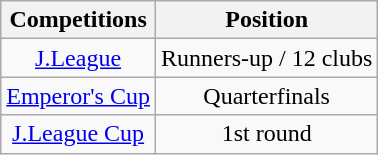<table class="wikitable" style="text-align:center;">
<tr>
<th>Competitions</th>
<th>Position</th>
</tr>
<tr>
<td><a href='#'>J.League</a></td>
<td>Runners-up / 12 clubs</td>
</tr>
<tr>
<td><a href='#'>Emperor's Cup</a></td>
<td>Quarterfinals</td>
</tr>
<tr>
<td><a href='#'>J.League Cup</a></td>
<td>1st round</td>
</tr>
</table>
